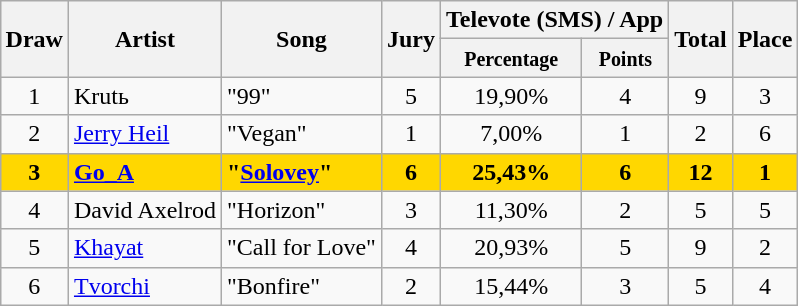<table class="sortable wikitable" style="margin: 1em auto 1em auto; text-align:center;">
<tr>
<th rowspan="2">Draw</th>
<th rowspan="2">Artist</th>
<th rowspan="2">Song</th>
<th rowspan="2">Jury</th>
<th colspan="2">Televote (SMS) / App</th>
<th rowspan="2">Total</th>
<th rowspan="2">Place</th>
</tr>
<tr>
<th><small>Percentage</small></th>
<th><small>Points</small></th>
</tr>
<tr>
<td>1</td>
<td style="text-align:left">Krutь</td>
<td style="text-align:left">"99"</td>
<td>5</td>
<td>19,90%</td>
<td>4</td>
<td>9</td>
<td>3</td>
</tr>
<tr>
<td>2</td>
<td style="text-align:left"><a href='#'>Jerry Heil</a></td>
<td style="text-align:left">"Vegan"</td>
<td>1</td>
<td>7,00%</td>
<td>1</td>
<td>2</td>
<td>6</td>
</tr>
<tr style="font-weight:bold; background:gold;">
<td>3</td>
<td style="text-align:left"><a href='#'>Go_A</a></td>
<td style="text-align:left">"<a href='#'>Solovey</a>"</td>
<td>6</td>
<td>25,43%</td>
<td>6</td>
<td>12</td>
<td>1</td>
</tr>
<tr>
<td>4</td>
<td style="text-align:left">David Axelrod</td>
<td style="text-align:left">"Horizon"</td>
<td>3</td>
<td>11,30%</td>
<td>2</td>
<td>5</td>
<td>5</td>
</tr>
<tr>
<td>5</td>
<td style="text-align:left"><a href='#'>Khayat</a></td>
<td style="text-align:left">"Call for Love"</td>
<td>4</td>
<td>20,93%</td>
<td>5</td>
<td>9</td>
<td>2</td>
</tr>
<tr>
<td>6</td>
<td style="text-align:left"><a href='#'>Tvorchi</a></td>
<td style="text-align:left">"Bonfire"</td>
<td>2</td>
<td>15,44%</td>
<td>3</td>
<td>5</td>
<td>4</td>
</tr>
</table>
